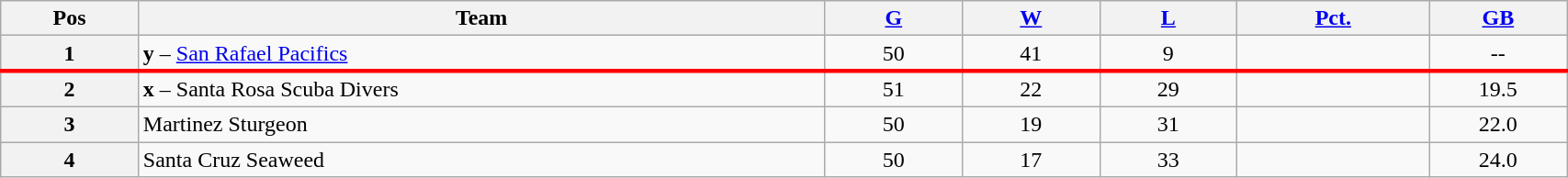<table class="wikitable plainrowheaders" width="90%" style="text-align:center;">
<tr>
<th scope="col" width="5%">Pos</th>
<th scope="col" width="25%">Team</th>
<th scope="col" width="5%"><a href='#'>G</a></th>
<th scope="col" width="5%"><a href='#'>W</a></th>
<th scope="col" width="5%"><a href='#'>L</a></th>
<th scope="col" width="7%"><a href='#'>Pct.</a></th>
<th scope="col" width="5%"><a href='#'>GB</a></th>
</tr>
<tr>
<th>1</th>
<td style="text-align:left;"><strong>y</strong> – <a href='#'>San Rafael Pacifics</a></td>
<td>50</td>
<td>41</td>
<td>9</td>
<td></td>
<td>--</td>
</tr>
<tr>
</tr>
<tr |- style="border-top:3px solid red;">
<th>2</th>
<td style="text-align:left;"><strong>x</strong> – Santa Rosa Scuba Divers</td>
<td>51</td>
<td>22</td>
<td>29</td>
<td></td>
<td>19.5</td>
</tr>
<tr>
<th>3</th>
<td style="text-align:left;">Martinez Sturgeon</td>
<td>50</td>
<td>19</td>
<td>31</td>
<td></td>
<td>22.0</td>
</tr>
<tr>
<th>4</th>
<td style="text-align:left;">Santa Cruz Seaweed</td>
<td>50</td>
<td>17</td>
<td>33</td>
<td></td>
<td>24.0</td>
</tr>
</table>
